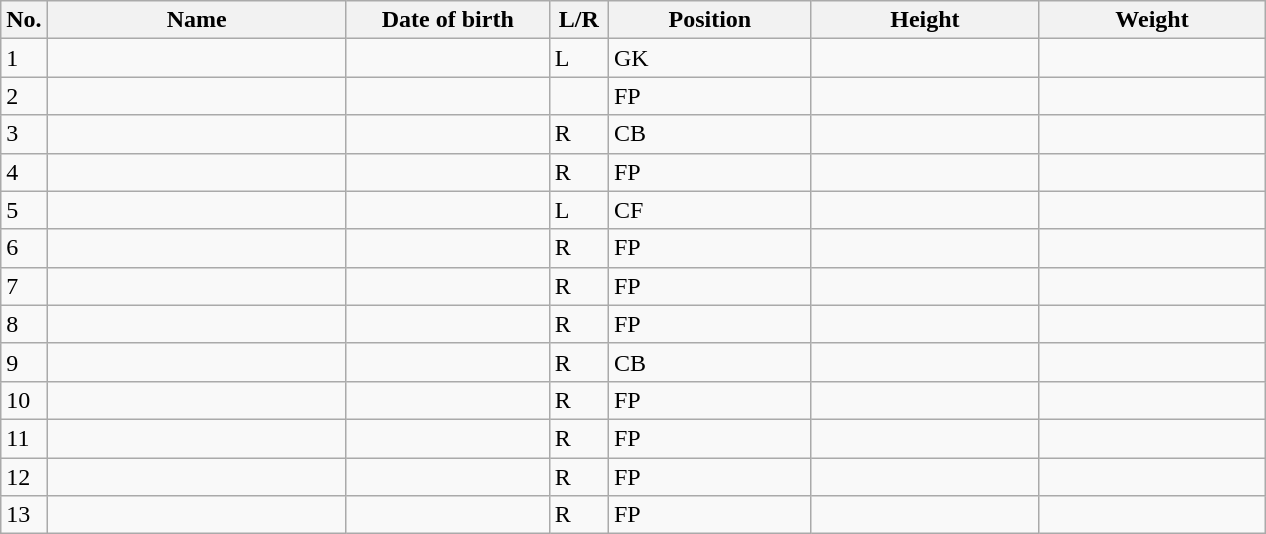<table class=wikitable sortable style=font-size:100%; text-align:center;>
<tr>
<th>No.</th>
<th style=width:12em>Name</th>
<th style=width:8em>Date of birth</th>
<th style=width:2em>L/R</th>
<th style=width:8em>Position</th>
<th style=width:9em>Height</th>
<th style=width:9em>Weight</th>
</tr>
<tr>
<td>1</td>
<td align=left></td>
<td></td>
<td>L</td>
<td>GK</td>
<td></td>
<td></td>
</tr>
<tr>
<td>2</td>
<td align=left></td>
<td></td>
<td></td>
<td>FP</td>
<td></td>
<td></td>
</tr>
<tr>
<td>3</td>
<td align=left></td>
<td></td>
<td>R</td>
<td>CB</td>
<td></td>
<td></td>
</tr>
<tr>
<td>4</td>
<td align=left></td>
<td></td>
<td>R</td>
<td>FP</td>
<td></td>
<td></td>
</tr>
<tr>
<td>5</td>
<td align=left></td>
<td></td>
<td>L</td>
<td>CF</td>
<td></td>
<td></td>
</tr>
<tr>
<td>6</td>
<td align=left></td>
<td></td>
<td>R</td>
<td>FP</td>
<td></td>
<td></td>
</tr>
<tr>
<td>7</td>
<td align=left></td>
<td></td>
<td>R</td>
<td>FP</td>
<td></td>
<td></td>
</tr>
<tr>
<td>8</td>
<td align=left></td>
<td></td>
<td>R</td>
<td>FP</td>
<td></td>
<td></td>
</tr>
<tr>
<td>9</td>
<td align=left></td>
<td></td>
<td>R</td>
<td>CB</td>
<td></td>
<td></td>
</tr>
<tr>
<td>10</td>
<td align=left></td>
<td></td>
<td>R</td>
<td>FP</td>
<td></td>
<td></td>
</tr>
<tr>
<td>11</td>
<td align=left></td>
<td></td>
<td>R</td>
<td>FP</td>
<td></td>
<td></td>
</tr>
<tr>
<td>12</td>
<td align=left></td>
<td></td>
<td>R</td>
<td>FP</td>
<td></td>
<td></td>
</tr>
<tr>
<td>13</td>
<td align=left></td>
<td></td>
<td>R</td>
<td>FP</td>
<td></td>
<td></td>
</tr>
</table>
